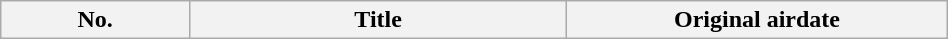<table class="wikitable plainrowheaders" style="width:50%;">
<tr>
<th width="5%">No.</th>
<th width="10%">Title</th>
<th width="10%">Original airdate<br></th>
</tr>
</table>
